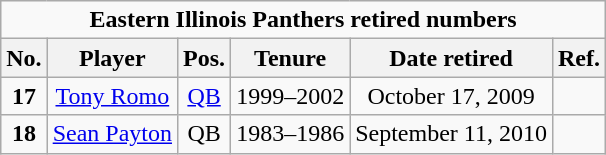<table class="wikitable" style="text-align:center">
<tr>
<td colspan=6 style=><strong>Eastern Illinois Panthers retired numbers</strong></td>
</tr>
<tr>
<th style=>No.</th>
<th style=>Player</th>
<th style=>Pos.</th>
<th style=>Tenure</th>
<th style=>Date retired</th>
<th style=>Ref.</th>
</tr>
<tr>
<td><strong>17</strong></td>
<td><a href='#'>Tony Romo</a></td>
<td><a href='#'>QB</a></td>
<td>1999–2002</td>
<td>October 17, 2009</td>
<td></td>
</tr>
<tr>
<td><strong>18</strong></td>
<td><a href='#'>Sean Payton</a></td>
<td>QB</td>
<td>1983–1986</td>
<td>September 11, 2010</td>
<td></td>
</tr>
</table>
